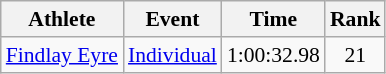<table class="wikitable" style="font-size:90%">
<tr>
<th>Athlete</th>
<th>Event</th>
<th>Time</th>
<th>Rank</th>
</tr>
<tr align=center>
<td align=left><a href='#'>Findlay Eyre</a></td>
<td align=left><a href='#'>Individual</a></td>
<td>1:00:32.98</td>
<td>21</td>
</tr>
</table>
